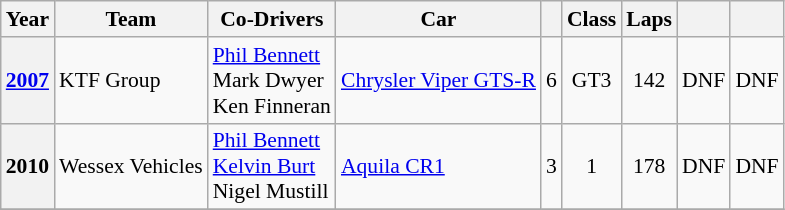<table class="wikitable" style="font-size:90%">
<tr>
<th>Year</th>
<th>Team</th>
<th>Co-Drivers</th>
<th>Car</th>
<th></th>
<th>Class</th>
<th>Laps</th>
<th></th>
<th></th>
</tr>
<tr style="text-align:center;">
<th><a href='#'>2007</a></th>
<td align="left" nowrap> KTF Group</td>
<td align="left" nowrap> <a href='#'>Phil Bennett</a><br> Mark Dwyer<br> Ken Finneran</td>
<td align="left" nowrap><a href='#'>Chrysler Viper GTS-R</a></td>
<td>6</td>
<td>GT3</td>
<td>142</td>
<td>DNF</td>
<td>DNF</td>
</tr>
<tr style="text-align:center;">
<th>2010</th>
<td align="left" nowrap> Wessex Vehicles</td>
<td align="left" nowrap> <a href='#'>Phil Bennett</a><br> <a href='#'>Kelvin Burt</a><br> Nigel Mustill</td>
<td align="left" nowrap><a href='#'>Aquila CR1</a></td>
<td>3</td>
<td>1</td>
<td>178</td>
<td>DNF</td>
<td>DNF</td>
</tr>
<tr style="text-align:center;">
</tr>
</table>
